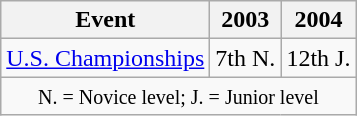<table class="wikitable" style="text-align:center">
<tr>
<th>Event</th>
<th>2003</th>
<th>2004</th>
</tr>
<tr>
<td align=left><a href='#'>U.S. Championships</a></td>
<td>7th N.</td>
<td>12th J.</td>
</tr>
<tr>
<td colspan=3 align=center><small> N. = Novice level; J. = Junior level </small></td>
</tr>
</table>
